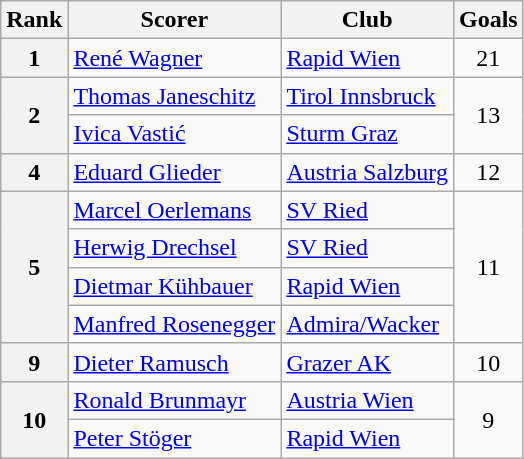<table class="wikitable" style="text-align:center">
<tr>
<th>Rank</th>
<th>Scorer</th>
<th>Club</th>
<th>Goals</th>
</tr>
<tr>
<th>1</th>
<td align="left"> <a href='#'>René Wagner</a></td>
<td align="left"><a href='#'>Rapid Wien</a></td>
<td>21</td>
</tr>
<tr>
<th rowspan="2">2</th>
<td align="left"> <a href='#'>Thomas Janeschitz</a></td>
<td align="left"><a href='#'>Tirol Innsbruck</a></td>
<td rowspan="2">13</td>
</tr>
<tr>
<td align="left"> <a href='#'>Ivica Vastić</a></td>
<td align="left"><a href='#'>Sturm Graz</a></td>
</tr>
<tr>
<th>4</th>
<td align="left"> <a href='#'>Eduard Glieder</a></td>
<td align="left"><a href='#'>Austria Salzburg</a></td>
<td>12</td>
</tr>
<tr>
<th rowspan="4">5</th>
<td align="left"> <a href='#'>Marcel Oerlemans</a></td>
<td align="left"><a href='#'>SV Ried</a></td>
<td rowspan="4">11</td>
</tr>
<tr>
<td align="left"> <a href='#'>Herwig Drechsel</a></td>
<td align="left"><a href='#'>SV Ried</a></td>
</tr>
<tr>
<td align="left"> <a href='#'>Dietmar Kühbauer</a></td>
<td align="left"><a href='#'>Rapid Wien</a></td>
</tr>
<tr>
<td align="left"> <a href='#'>Manfred Rosenegger</a></td>
<td align="left"><a href='#'>Admira/Wacker</a></td>
</tr>
<tr>
<th>9</th>
<td align="left"> <a href='#'>Dieter Ramusch</a></td>
<td align="left"><a href='#'>Grazer AK</a></td>
<td>10</td>
</tr>
<tr>
<th rowspan="2">10</th>
<td align="left"> <a href='#'>Ronald Brunmayr</a></td>
<td align="left"><a href='#'>Austria Wien</a></td>
<td rowspan="2">9</td>
</tr>
<tr>
<td align="left"> <a href='#'>Peter Stöger</a></td>
<td align="left"><a href='#'>Rapid Wien</a></td>
</tr>
</table>
